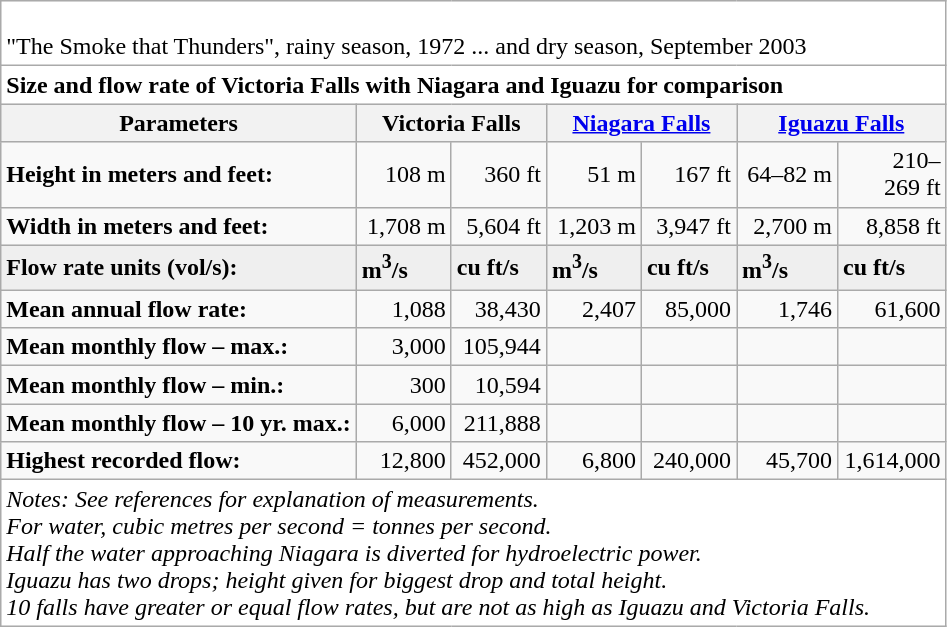<table class="wikitable" style="margin:1em 0 1em 1em;">
<tr align="centre" style="background:white">
<td colspan="7"> <br>"The Smoke that Thunders", rainy season, 1972 ... and dry season, September 2003</td>
</tr>
<tr align="centre" style="background:white">
<td colspan="7"><strong>Size and flow rate of Victoria Falls with Niagara and Iguazu for comparison</strong></td>
</tr>
<tr align="left">
<th>Parameters</th>
<th colspan="2">Victoria Falls</th>
<th colspan="2"><a href='#'>Niagara Falls</a></th>
<th colspan="2"><a href='#'>Iguazu Falls</a></th>
</tr>
<tr align="right">
<td align="left"><strong>Height in meters and feet:</strong></td>
<td width="56">108 m</td>
<td width="56">360 ft</td>
<td width="56">51 m</td>
<td width="56">167 ft</td>
<td width="60">64–82 m</td>
<td width="65">210–269 ft</td>
</tr>
<tr align="right">
<td align="left"><strong>Width in meters and feet:</strong></td>
<td>1,708 m</td>
<td>5,604 ft</td>
<td>1,203 m</td>
<td>3,947 ft</td>
<td>2,700 m</td>
<td>8,858 ft</td>
</tr>
<tr align="centre" style="background:#EFEFEF;">
<td align="left"><strong>Flow rate units (vol/s):</strong></td>
<td><strong>m<sup>3</sup>/s</strong></td>
<td><strong>cu ft/s</strong></td>
<td><strong>m<sup>3</sup>/s</strong></td>
<td><strong>cu ft/s</strong></td>
<td><strong>m<sup>3</sup>/s</strong></td>
<td><strong>cu ft/s</strong></td>
</tr>
<tr align="right">
<td align="left"><strong>Mean annual flow rate:</strong></td>
<td>1,088</td>
<td>38,430</td>
<td>2,407</td>
<td>85,000</td>
<td>1,746</td>
<td>61,600</td>
</tr>
<tr align="right">
<td align="left"><strong>Mean monthly flow – max.:</strong></td>
<td>3,000</td>
<td>105,944</td>
<td></td>
<td></td>
<td></td>
<td></td>
</tr>
<tr align="right">
<td align="left"><strong>Mean monthly flow – min.:</strong></td>
<td>300</td>
<td>10,594</td>
<td></td>
<td></td>
<td></td>
<td></td>
</tr>
<tr align="right">
<td align="left"><strong>Mean monthly flow – 10 yr. max.:</strong></td>
<td>6,000</td>
<td>211,888</td>
<td></td>
<td></td>
<td></td>
<td></td>
</tr>
<tr align="right">
<td align="left"><strong>Highest recorded flow:</strong></td>
<td>12,800</td>
<td>452,000</td>
<td>6,800</td>
<td>240,000</td>
<td>45,700</td>
<td>1,614,000</td>
</tr>
<tr align="left" style="background:white" font="8pt">
<td colspan="7"><em>Notes: See references for explanation of measurements.<br>For water, cubic metres per second = tonnes per second.<br>Half the water approaching Niagara is diverted for hydroelectric power.<br>Iguazu has two drops; height given for biggest drop and total height.<br>10 falls have greater or equal flow rates, but are not as high as Iguazu and Victoria Falls.</em></td>
</tr>
</table>
